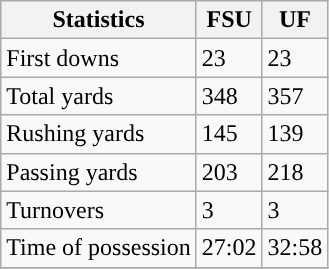<table class="wikitable">
<tr>
<th>Statistics</th>
<th>FSU</th>
<th>UF</th>
</tr>
<tr>
<td>First downs</td>
<td>23</td>
<td>23</td>
</tr>
<tr>
<td>Total yards</td>
<td>348</td>
<td>357</td>
</tr>
<tr>
<td>Rushing yards</td>
<td>145</td>
<td>139</td>
</tr>
<tr>
<td>Passing yards</td>
<td>203</td>
<td>218</td>
</tr>
<tr>
<td>Turnovers</td>
<td>3</td>
<td>3</td>
</tr>
<tr>
<td>Time of possession</td>
<td>27:02</td>
<td>32:58</td>
</tr>
<tr>
</tr>
</table>
